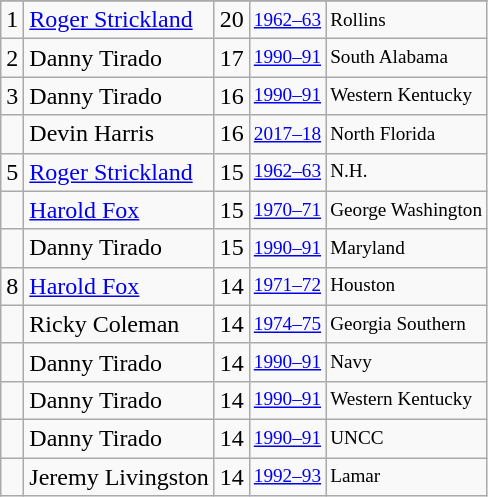<table class="wikitable">
<tr>
</tr>
<tr>
<td>1</td>
<td><a href='#'>Roger Strickland</a></td>
<td>20</td>
<td style="font-size:80%;"><a href='#'>1962–63</a></td>
<td style="font-size:80%;">Rollins</td>
</tr>
<tr>
<td>2</td>
<td>Danny Tirado</td>
<td>17</td>
<td style="font-size:80%;"><a href='#'>1990–91</a></td>
<td style="font-size:80%;">South Alabama</td>
</tr>
<tr>
<td>3</td>
<td>Danny Tirado</td>
<td>16</td>
<td style="font-size:80%;"><a href='#'>1990–91</a></td>
<td style="font-size:80%;">Western Kentucky</td>
</tr>
<tr>
<td></td>
<td>Devin Harris</td>
<td>16</td>
<td style="font-size:80%;"><a href='#'>2017–18</a></td>
<td style="font-size:80%;">North Florida</td>
</tr>
<tr>
<td>5</td>
<td><a href='#'>Roger Strickland</a></td>
<td>15</td>
<td style="font-size:80%;"><a href='#'>1962–63</a></td>
<td style="font-size:80%;">N.H.</td>
</tr>
<tr>
<td></td>
<td><a href='#'>Harold Fox</a></td>
<td>15</td>
<td style="font-size:80%;"><a href='#'>1970–71</a></td>
<td style="font-size:80%;">George Washington</td>
</tr>
<tr>
<td></td>
<td>Danny Tirado</td>
<td>15</td>
<td style="font-size:80%;"><a href='#'>1990–91</a></td>
<td style="font-size:80%;">Maryland</td>
</tr>
<tr>
<td>8</td>
<td><a href='#'>Harold Fox</a></td>
<td>14</td>
<td style="font-size:80%;"><a href='#'>1971–72</a></td>
<td style="font-size:80%;">Houston</td>
</tr>
<tr>
<td></td>
<td>Ricky Coleman</td>
<td>14</td>
<td style="font-size:80%;"><a href='#'>1974–75</a></td>
<td style="font-size:80%;">Georgia Southern</td>
</tr>
<tr>
<td></td>
<td>Danny Tirado</td>
<td>14</td>
<td style="font-size:80%;"><a href='#'>1990–91</a></td>
<td style="font-size:80%;">Navy</td>
</tr>
<tr>
<td></td>
<td>Danny Tirado</td>
<td>14</td>
<td style="font-size:80%;"><a href='#'>1990–91</a></td>
<td style="font-size:80%;">Western Kentucky</td>
</tr>
<tr>
<td></td>
<td>Danny Tirado</td>
<td>14</td>
<td style="font-size:80%;"><a href='#'>1990–91</a></td>
<td style="font-size:80%;">UNCC</td>
</tr>
<tr>
<td></td>
<td>Jeremy Livingston</td>
<td>14</td>
<td style="font-size:80%;"><a href='#'>1992–93</a></td>
<td style="font-size:80%;">Lamar</td>
</tr>
</table>
